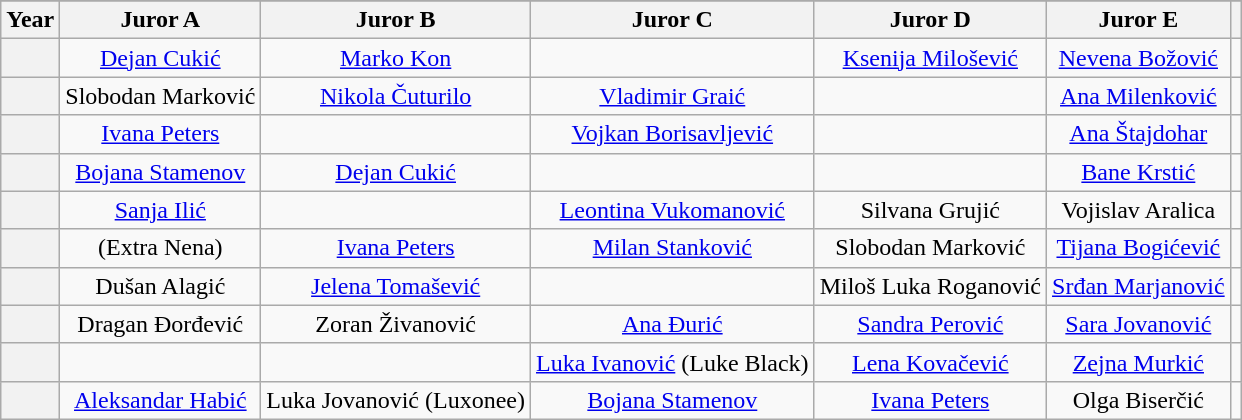<table class="wikitable plainrowheaders" style="text-align:center">
<tr>
</tr>
<tr>
<th scope="col">Year</th>
<th scope="col">Juror A</th>
<th scope="col">Juror B</th>
<th scope="col">Juror C</th>
<th scope="col">Juror D</th>
<th scope="col">Juror E</th>
<th scope="col"></th>
</tr>
<tr>
<th scope="row"></th>
<td><a href='#'>Dejan Cukić</a></td>
<td><a href='#'>Marko Kon</a></td>
<td></td>
<td><a href='#'>Ksenija Milošević</a></td>
<td><a href='#'>Nevena Božović</a></td>
<td></td>
</tr>
<tr>
<th scope="row"></th>
<td>Slobodan Marković</td>
<td><a href='#'>Nikola Čuturilo</a></td>
<td><a href='#'>Vladimir Graić</a></td>
<td></td>
<td><a href='#'>Ana Milenković</a></td>
<td></td>
</tr>
<tr>
<th scope="row"></th>
<td><a href='#'>Ivana Peters</a></td>
<td></td>
<td><a href='#'>Vojkan Borisavljević</a></td>
<td></td>
<td><a href='#'>Ana Štajdohar</a></td>
<td></td>
</tr>
<tr>
<th scope="row"></th>
<td><a href='#'>Bojana Stamenov</a></td>
<td><a href='#'>Dejan Cukić</a></td>
<td></td>
<td></td>
<td><a href='#'>Bane Krstić</a></td>
<td></td>
</tr>
<tr>
<th scope="row"></th>
<td><a href='#'>Sanja Ilić</a></td>
<td></td>
<td><a href='#'>Leontina Vukomanović</a></td>
<td>Silvana Grujić</td>
<td>Vojislav Aralica</td>
<td></td>
</tr>
<tr>
<th scope="row"></th>
<td> (Extra Nena)</td>
<td><a href='#'>Ivana Peters</a></td>
<td><a href='#'>Milan Stanković</a></td>
<td>Slobodan Marković</td>
<td><a href='#'>Tijana Bogićević</a></td>
<td></td>
</tr>
<tr>
<th scope="row"></th>
<td>Dušan Alagić</td>
<td><a href='#'>Jelena Tomašević</a></td>
<td></td>
<td>Miloš Luka Roganović</td>
<td><a href='#'>Srđan Marjanović</a></td>
<td></td>
</tr>
<tr>
<th scope="row"></th>
<td>Dragan Đorđević</td>
<td>Zoran Živanović</td>
<td><a href='#'>Ana Đurić</a></td>
<td><a href='#'>Sandra Perović</a></td>
<td><a href='#'>Sara Jovanović</a></td>
<td></td>
</tr>
<tr>
<th scope="row"></th>
<td></td>
<td></td>
<td><a href='#'>Luka Ivanović</a> (Luke Black)</td>
<td><a href='#'>Lena Kovačević</a></td>
<td><a href='#'>Zejna Murkić</a></td>
<td></td>
</tr>
<tr>
<th scope="row"></th>
<td><a href='#'>Aleksandar Habić</a></td>
<td>Luka Jovanović (Luxonee)</td>
<td><a href='#'>Bojana Stamenov</a></td>
<td><a href='#'>Ivana Peters</a></td>
<td>Olga Biserčić</td>
<td></td>
</tr>
</table>
